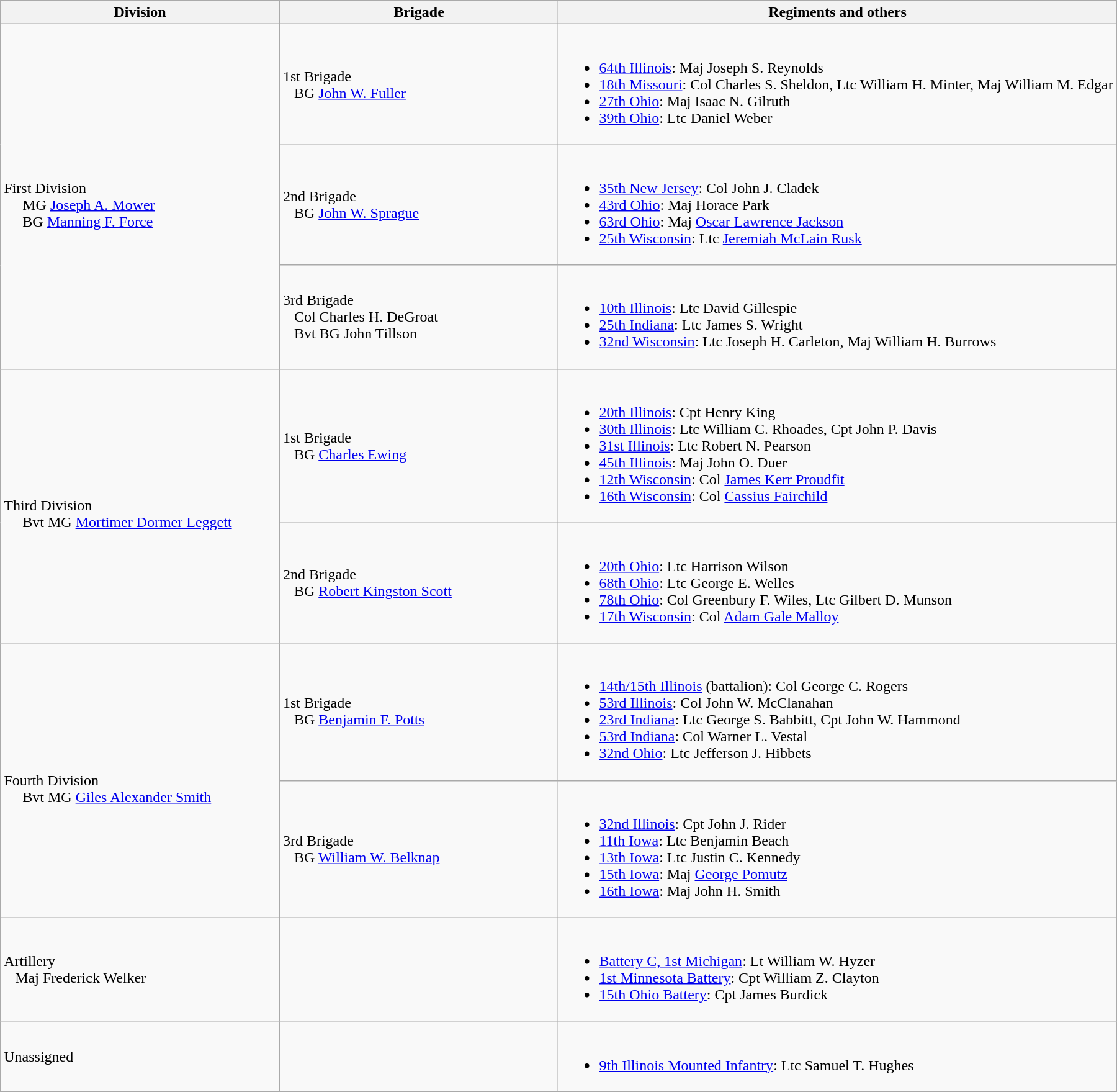<table class="wikitable">
<tr>
<th width=25%>Division</th>
<th width=25%>Brigade</th>
<th>Regiments and others</th>
</tr>
<tr>
<td rowspan=3><br>First Division
<br>    
MG <a href='#'>Joseph A. Mower</a><br>    
BG <a href='#'>Manning F. Force</a></td>
<td>1st Brigade<br>  
BG <a href='#'>John W. Fuller</a></td>
<td><br><ul><li><a href='#'>64th Illinois</a>: Maj Joseph S. Reynolds</li><li><a href='#'>18th Missouri</a>: Col Charles S. Sheldon, Ltc William H. Minter, Maj William M. Edgar</li><li><a href='#'>27th Ohio</a>: Maj Isaac N. Gilruth</li><li><a href='#'>39th Ohio</a>: Ltc Daniel Weber</li></ul></td>
</tr>
<tr>
<td>2nd Brigade<br>  
BG <a href='#'>John W. Sprague</a></td>
<td><br><ul><li><a href='#'>35th New Jersey</a>: Col John J. Cladek</li><li><a href='#'>43rd Ohio</a>: Maj Horace Park</li><li><a href='#'>63rd Ohio</a>: Maj <a href='#'>Oscar Lawrence Jackson</a></li><li><a href='#'>25th Wisconsin</a>: Ltc <a href='#'>Jeremiah McLain Rusk</a></li></ul></td>
</tr>
<tr>
<td>3rd Brigade<br>  
Col Charles H. DeGroat<br>  
Bvt BG John Tillson</td>
<td><br><ul><li><a href='#'>10th Illinois</a>: Ltc David Gillespie</li><li><a href='#'>25th Indiana</a>: Ltc James S. Wright</li><li><a href='#'>32nd Wisconsin</a>: Ltc Joseph H. Carleton, Maj William H. Burrows</li></ul></td>
</tr>
<tr>
<td rowspan=2><br>Third Division
<br>    
Bvt MG <a href='#'>Mortimer Dormer Leggett</a></td>
<td>1st Brigade<br>  
BG <a href='#'>Charles Ewing</a></td>
<td><br><ul><li><a href='#'>20th Illinois</a>: Cpt Henry King</li><li><a href='#'>30th Illinois</a>: Ltc William C. Rhoades, Cpt John P. Davis</li><li><a href='#'>31st Illinois</a>: Ltc Robert N. Pearson</li><li><a href='#'>45th Illinois</a>: Maj John O. Duer</li><li><a href='#'>12th Wisconsin</a>: Col <a href='#'>James Kerr Proudfit</a></li><li><a href='#'>16th Wisconsin</a>: Col <a href='#'>Cassius Fairchild</a></li></ul></td>
</tr>
<tr>
<td>2nd Brigade<br>  
BG <a href='#'>Robert Kingston Scott</a></td>
<td><br><ul><li><a href='#'>20th Ohio</a>: Ltc Harrison Wilson</li><li><a href='#'>68th Ohio</a>: Ltc George E. Welles</li><li><a href='#'>78th Ohio</a>: Col Greenbury F. Wiles, Ltc Gilbert D. Munson</li><li><a href='#'>17th Wisconsin</a>: Col <a href='#'>Adam Gale Malloy</a></li></ul></td>
</tr>
<tr>
<td rowspan=2><br>Fourth Division
<br>    
Bvt MG <a href='#'>Giles Alexander Smith</a></td>
<td>1st Brigade<br>  
BG <a href='#'>Benjamin F. Potts</a></td>
<td><br><ul><li><a href='#'>14th/15th Illinois</a> (battalion): Col George C. Rogers</li><li><a href='#'>53rd Illinois</a>: Col John W. McClanahan</li><li><a href='#'>23rd Indiana</a>: Ltc George S. Babbitt, Cpt John W. Hammond</li><li><a href='#'>53rd Indiana</a>: Col Warner L. Vestal</li><li><a href='#'>32nd Ohio</a>: Ltc Jefferson J. Hibbets</li></ul></td>
</tr>
<tr>
<td>3rd Brigade<br>  
BG <a href='#'>William W. Belknap</a></td>
<td><br><ul><li><a href='#'>32nd Illinois</a>: Cpt John J. Rider</li><li><a href='#'>11th Iowa</a>: Ltc Benjamin Beach</li><li><a href='#'>13th Iowa</a>: Ltc Justin C. Kennedy</li><li><a href='#'>15th Iowa</a>: Maj <a href='#'>George Pomutz</a></li><li><a href='#'>16th Iowa</a>: Maj John H. Smith</li></ul></td>
</tr>
<tr>
<td>Artillery<br>  
Maj Frederick Welker</td>
<td></td>
<td><br><ul><li><a href='#'>Battery C, 1st Michigan</a>: Lt William W. Hyzer</li><li><a href='#'>1st Minnesota Battery</a>: Cpt William Z. Clayton</li><li><a href='#'>15th Ohio Battery</a>: Cpt James Burdick</li></ul></td>
</tr>
<tr>
<td>Unassigned</td>
<td></td>
<td><br><ul><li><a href='#'>9th Illinois Mounted Infantry</a>: Ltc Samuel T. Hughes</li></ul></td>
</tr>
<tr>
</tr>
</table>
